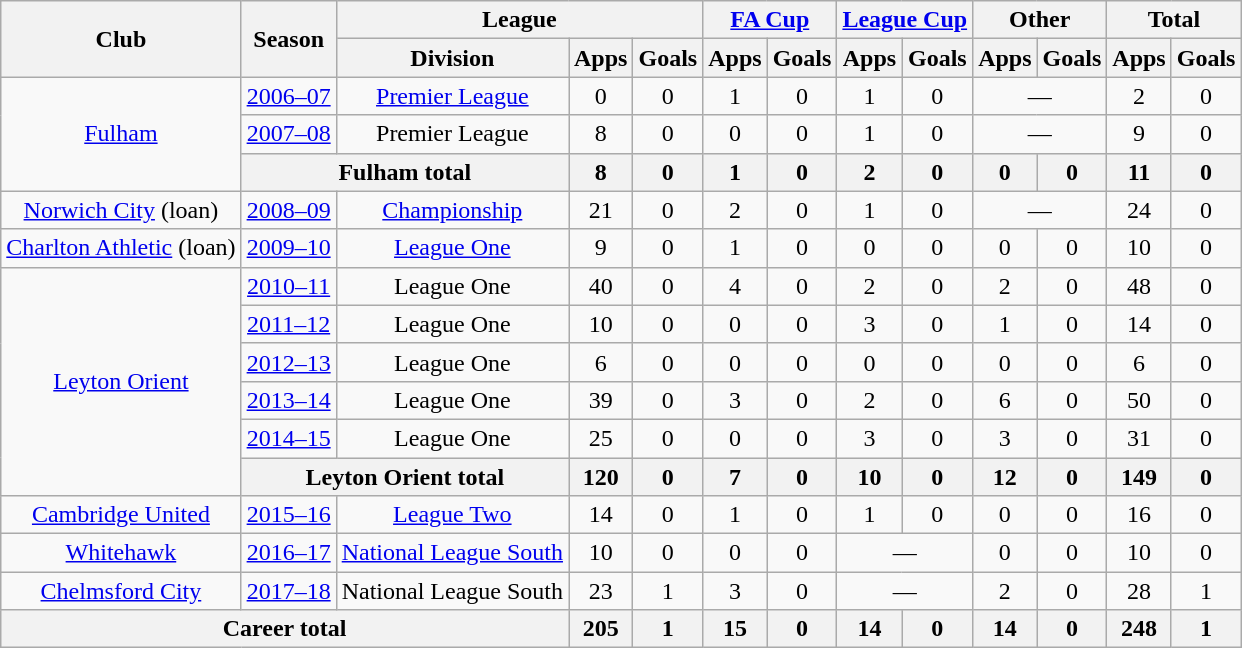<table class="wikitable" style="text-align:center">
<tr>
<th rowspan="2">Club</th>
<th rowspan="2">Season</th>
<th colspan="3">League</th>
<th colspan="2"><a href='#'>FA Cup</a></th>
<th colspan="2"><a href='#'>League Cup</a></th>
<th colspan="2">Other</th>
<th colspan="2">Total</th>
</tr>
<tr>
<th>Division</th>
<th>Apps</th>
<th>Goals</th>
<th>Apps</th>
<th>Goals</th>
<th>Apps</th>
<th>Goals</th>
<th>Apps</th>
<th>Goals</th>
<th>Apps</th>
<th>Goals</th>
</tr>
<tr>
<td rowspan="3"><a href='#'>Fulham</a></td>
<td><a href='#'>2006–07</a></td>
<td><a href='#'>Premier League</a></td>
<td>0</td>
<td>0</td>
<td>1</td>
<td>0</td>
<td>1</td>
<td>0</td>
<td colspan="2">—</td>
<td>2</td>
<td>0</td>
</tr>
<tr>
<td><a href='#'>2007–08</a></td>
<td>Premier League</td>
<td>8</td>
<td>0</td>
<td>0</td>
<td>0</td>
<td>1</td>
<td>0</td>
<td colspan="2">—</td>
<td>9</td>
<td>0</td>
</tr>
<tr>
<th colspan="2">Fulham total</th>
<th>8</th>
<th>0</th>
<th>1</th>
<th>0</th>
<th>2</th>
<th>0</th>
<th>0</th>
<th>0</th>
<th>11</th>
<th>0</th>
</tr>
<tr>
<td><a href='#'>Norwich City</a> (loan)</td>
<td><a href='#'>2008–09</a></td>
<td><a href='#'>Championship</a></td>
<td>21</td>
<td>0</td>
<td>2</td>
<td>0</td>
<td>1</td>
<td>0</td>
<td colspan="2">—</td>
<td>24</td>
<td>0</td>
</tr>
<tr>
<td><a href='#'>Charlton Athletic</a> (loan)</td>
<td><a href='#'>2009–10</a></td>
<td><a href='#'>League One</a></td>
<td>9</td>
<td>0</td>
<td>1</td>
<td>0</td>
<td>0</td>
<td>0</td>
<td>0</td>
<td>0</td>
<td>10</td>
<td>0</td>
</tr>
<tr>
<td rowspan="6"><a href='#'>Leyton Orient</a></td>
<td><a href='#'>2010–11</a></td>
<td>League One</td>
<td>40</td>
<td>0</td>
<td>4</td>
<td>0</td>
<td>2</td>
<td>0</td>
<td>2</td>
<td>0</td>
<td>48</td>
<td>0</td>
</tr>
<tr>
<td><a href='#'>2011–12</a></td>
<td>League One</td>
<td>10</td>
<td>0</td>
<td>0</td>
<td>0</td>
<td>3</td>
<td>0</td>
<td>1</td>
<td>0</td>
<td>14</td>
<td>0</td>
</tr>
<tr>
<td><a href='#'>2012–13</a></td>
<td>League One</td>
<td>6</td>
<td>0</td>
<td>0</td>
<td>0</td>
<td>0</td>
<td>0</td>
<td>0</td>
<td>0</td>
<td>6</td>
<td>0</td>
</tr>
<tr>
<td><a href='#'>2013–14</a></td>
<td>League One</td>
<td>39</td>
<td>0</td>
<td>3</td>
<td>0</td>
<td>2</td>
<td>0</td>
<td>6</td>
<td>0</td>
<td>50</td>
<td>0</td>
</tr>
<tr>
<td><a href='#'>2014–15</a></td>
<td>League One</td>
<td>25</td>
<td>0</td>
<td>0</td>
<td>0</td>
<td>3</td>
<td>0</td>
<td>3</td>
<td>0</td>
<td>31</td>
<td>0</td>
</tr>
<tr>
<th colspan="2">Leyton Orient total</th>
<th>120</th>
<th>0</th>
<th>7</th>
<th>0</th>
<th>10</th>
<th>0</th>
<th>12</th>
<th>0</th>
<th>149</th>
<th>0</th>
</tr>
<tr>
<td><a href='#'>Cambridge United</a></td>
<td><a href='#'>2015–16</a></td>
<td><a href='#'>League Two</a></td>
<td>14</td>
<td>0</td>
<td>1</td>
<td>0</td>
<td>1</td>
<td>0</td>
<td>0</td>
<td>0</td>
<td>16</td>
<td>0</td>
</tr>
<tr>
<td><a href='#'>Whitehawk</a></td>
<td><a href='#'>2016–17</a></td>
<td><a href='#'>National League South</a></td>
<td>10</td>
<td>0</td>
<td>0</td>
<td>0</td>
<td colspan="2">—</td>
<td>0</td>
<td>0</td>
<td>10</td>
<td>0</td>
</tr>
<tr>
<td><a href='#'>Chelmsford City</a></td>
<td><a href='#'>2017–18</a></td>
<td>National League South</td>
<td>23</td>
<td>1</td>
<td>3</td>
<td>0</td>
<td colspan="2">—</td>
<td>2</td>
<td>0</td>
<td>28</td>
<td>1</td>
</tr>
<tr>
<th colspan="3">Career total</th>
<th>205</th>
<th>1</th>
<th>15</th>
<th>0</th>
<th>14</th>
<th>0</th>
<th>14</th>
<th>0</th>
<th>248</th>
<th>1</th>
</tr>
</table>
